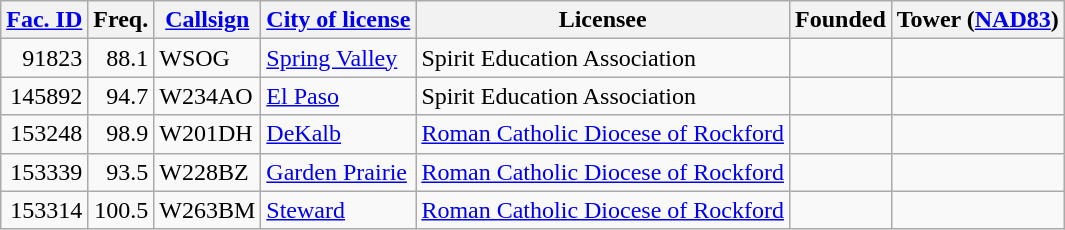<table class="wikitable sortable">
<tr>
<th><a href='#'>Fac. ID</a></th>
<th>Freq.</th>
<th><a href='#'>Callsign</a></th>
<th><a href='#'>City of license</a></th>
<th>Licensee</th>
<th>Founded</th>
<th>Tower (<a href='#'>NAD83</a>)</th>
</tr>
<tr>
<td align=right>91823</td>
<td align=right>88.1</td>
<td>WSOG</td>
<td><a href='#'>Spring Valley</a></td>
<td>Spirit Education Association</td>
<td></td>
<td></td>
</tr>
<tr>
<td align=right>145892</td>
<td align=right>94.7</td>
<td>W234AO</td>
<td><a href='#'>El Paso</a></td>
<td>Spirit Education Association</td>
<td></td>
<td></td>
</tr>
<tr>
<td align=right>153248</td>
<td align=right>98.9</td>
<td>W201DH</td>
<td><a href='#'>DeKalb</a></td>
<td><a href='#'>Roman Catholic Diocese of Rockford</a></td>
<td></td>
<td></td>
</tr>
<tr>
<td align=right>153339</td>
<td align=right>93.5</td>
<td>W228BZ</td>
<td><a href='#'>Garden Prairie</a></td>
<td><a href='#'>Roman Catholic Diocese of Rockford</a></td>
<td></td>
<td></td>
</tr>
<tr>
<td align=right>153314</td>
<td align=right>100.5</td>
<td>W263BM</td>
<td><a href='#'>Steward</a></td>
<td><a href='#'>Roman Catholic Diocese of Rockford</a></td>
<td></td>
<td></td>
</tr>
</table>
